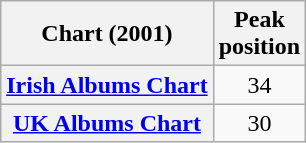<table class="wikitable sortable plainrowheaders">
<tr>
<th scope="col">Chart (2001)</th>
<th scope="col">Peak<br>position</th>
</tr>
<tr>
<th scope="row"><a href='#'>Irish Albums Chart</a></th>
<td style="text-align:center;">34</td>
</tr>
<tr>
<th scope="row"><a href='#'>UK Albums Chart</a></th>
<td style="text-align:center;">30</td>
</tr>
</table>
